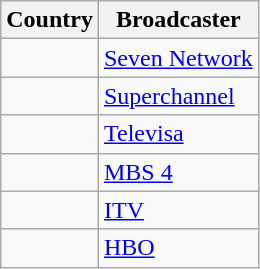<table class="wikitable">
<tr>
<th align=center>Country</th>
<th align=center>Broadcaster</th>
</tr>
<tr>
<td></td>
<td><a href='#'>Seven Network</a></td>
</tr>
<tr>
<td></td>
<td><a href='#'>Superchannel</a></td>
</tr>
<tr>
<td></td>
<td><a href='#'>Televisa</a></td>
</tr>
<tr>
<td></td>
<td><a href='#'>MBS 4</a></td>
</tr>
<tr>
<td></td>
<td><a href='#'>ITV</a></td>
</tr>
<tr>
<td></td>
<td><a href='#'>HBO</a></td>
</tr>
</table>
